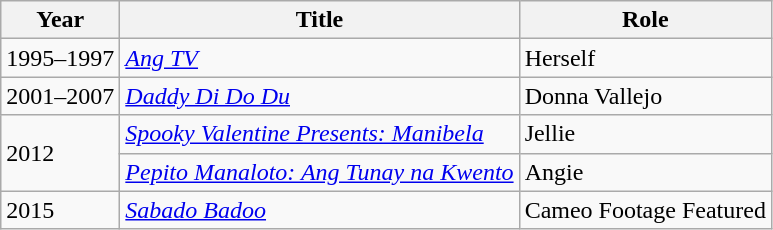<table class="wikitable sortable">
<tr>
<th>Year</th>
<th>Title</th>
<th>Role</th>
</tr>
<tr>
<td>1995–1997</td>
<td><em><a href='#'>Ang TV</a></em></td>
<td>Herself</td>
</tr>
<tr>
<td>2001–2007</td>
<td><em><a href='#'>Daddy Di Do Du</a></em></td>
<td>Donna Vallejo</td>
</tr>
<tr>
<td rowspan="2">2012</td>
<td><em><a href='#'>Spooky Valentine Presents: Manibela</a></em></td>
<td>Jellie</td>
</tr>
<tr>
<td><em><a href='#'>Pepito Manaloto: Ang Tunay na Kwento</a></em></td>
<td>Angie</td>
</tr>
<tr>
<td>2015</td>
<td><em><a href='#'>Sabado Badoo</a></em></td>
<td>Cameo Footage Featured</td>
</tr>
</table>
